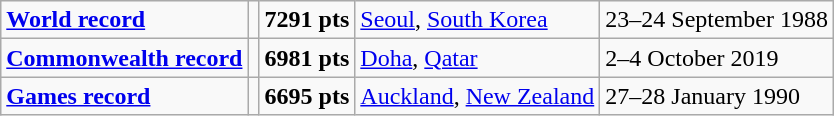<table class="wikitable">
<tr>
<td><a href='#'><strong>World record</strong></a></td>
<td></td>
<td><strong>7291 pts</strong></td>
<td><a href='#'>Seoul</a>, <a href='#'>South Korea</a></td>
<td>23–24 September 1988</td>
</tr>
<tr>
<td><a href='#'><strong>Commonwealth record</strong></a></td>
<td></td>
<td><strong>6981 pts </strong></td>
<td><a href='#'>Doha</a>, <a href='#'>Qatar</a></td>
<td>2–4 October 2019</td>
</tr>
<tr>
<td><a href='#'><strong>Games record</strong></a></td>
<td></td>
<td><strong>6695 pts</strong></td>
<td><a href='#'>Auckland</a>, <a href='#'>New Zealand</a></td>
<td>27–28 January 1990</td>
</tr>
</table>
